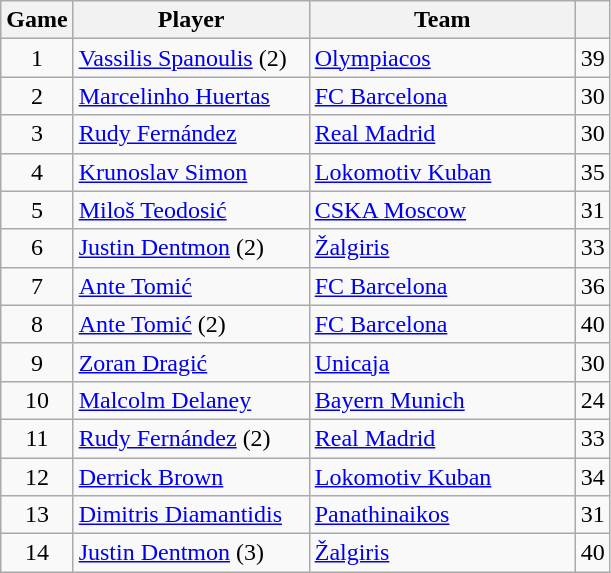<table class="wikitable sortable" style="text-align: center">
<tr>
<th style="text-align:center;">Game</th>
<th style="text-align:center; width:150px;">Player</th>
<th style="text-align:center; width:170px;">Team</th>
<th style="text-align:center;"></th>
</tr>
<tr>
<td>1</td>
<td align="left"> <a href='#'>Vassilis Spanoulis</a> (2)</td>
<td align="left"> <a href='#'>Olympiacos</a></td>
<td>39</td>
</tr>
<tr>
<td>2</td>
<td align="left"> <a href='#'>Marcelinho Huertas</a></td>
<td align="left"> <a href='#'>FC Barcelona</a></td>
<td>30</td>
</tr>
<tr>
<td>3</td>
<td align="left"> <a href='#'>Rudy Fernández</a></td>
<td align="left"> <a href='#'>Real Madrid</a></td>
<td>30</td>
</tr>
<tr>
<td>4</td>
<td align="left"> <a href='#'>Krunoslav Simon</a></td>
<td align="left"> <a href='#'>Lokomotiv Kuban</a></td>
<td>35</td>
</tr>
<tr>
<td>5</td>
<td align="left"> <a href='#'>Miloš Teodosić</a></td>
<td align="left"> <a href='#'>CSKA Moscow</a></td>
<td>31</td>
</tr>
<tr>
<td>6</td>
<td align="left"> <a href='#'>Justin Dentmon</a> (2)</td>
<td align="left"> <a href='#'>Žalgiris</a></td>
<td>33</td>
</tr>
<tr>
<td>7</td>
<td align="left"> <a href='#'>Ante Tomić</a></td>
<td align="left"> <a href='#'>FC Barcelona</a></td>
<td>36</td>
</tr>
<tr>
<td>8</td>
<td align="left"> <a href='#'>Ante Tomić</a> (2)</td>
<td align="left"> <a href='#'>FC Barcelona</a></td>
<td>40</td>
</tr>
<tr>
<td>9</td>
<td align="left"> <a href='#'>Zoran Dragić</a></td>
<td align="left"> <a href='#'>Unicaja</a></td>
<td>30</td>
</tr>
<tr>
<td>10</td>
<td align="left"> <a href='#'>Malcolm Delaney</a></td>
<td align="left"> <a href='#'>Bayern Munich</a></td>
<td>24</td>
</tr>
<tr>
<td>11</td>
<td align="left"> <a href='#'>Rudy Fernández</a> (2)</td>
<td align="left"> <a href='#'>Real Madrid</a></td>
<td>33</td>
</tr>
<tr>
<td>12</td>
<td align="left"> <a href='#'>Derrick Brown</a></td>
<td align="left"> <a href='#'>Lokomotiv Kuban</a></td>
<td>34</td>
</tr>
<tr>
<td>13</td>
<td align="left"> <a href='#'>Dimitris Diamantidis</a></td>
<td align="left"> <a href='#'>Panathinaikos</a></td>
<td>31</td>
</tr>
<tr>
<td>14</td>
<td align="left"> <a href='#'>Justin Dentmon</a> (3)</td>
<td align="left"> <a href='#'>Žalgiris</a></td>
<td>40</td>
</tr>
</table>
